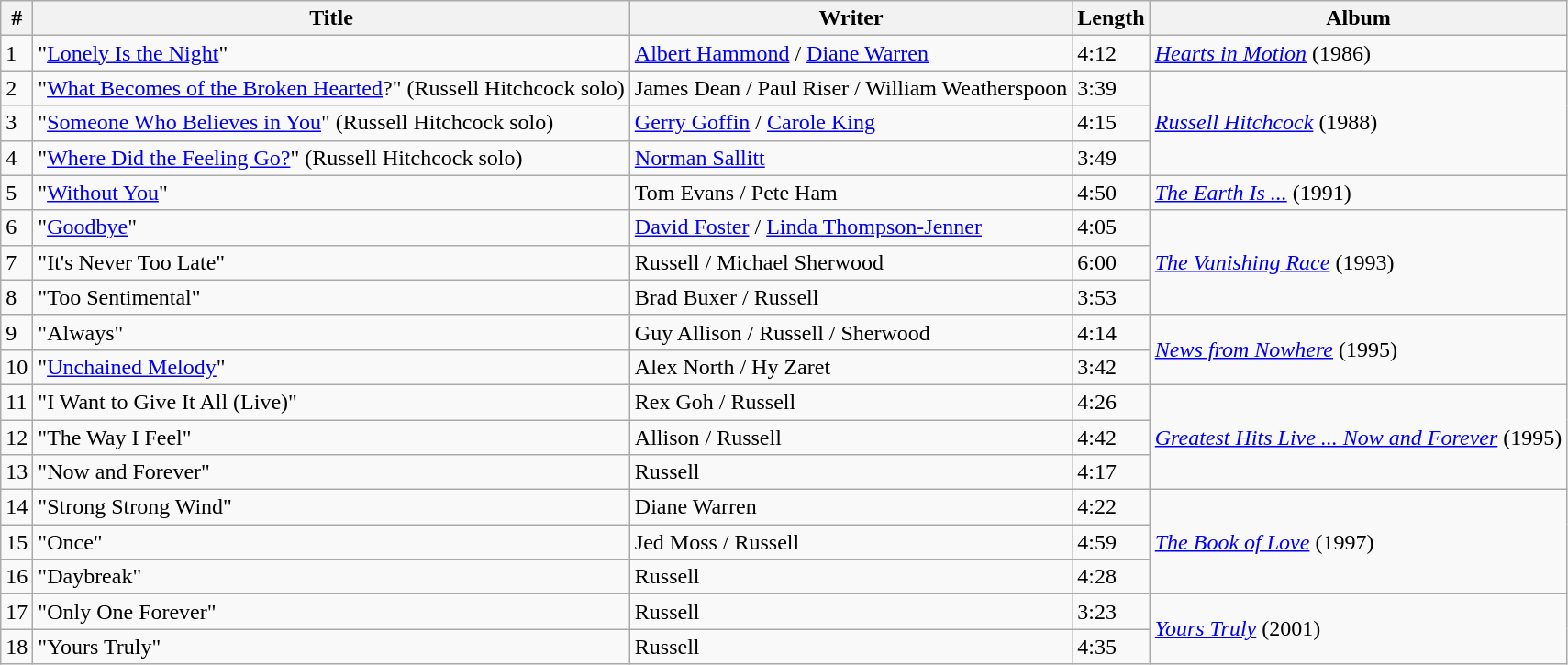<table class="wikitable sortable">
<tr>
<th>#</th>
<th>Title</th>
<th>Writer</th>
<th>Length</th>
<th>Album</th>
</tr>
<tr>
<td>1</td>
<td>"<a href='#'>Lonely Is the Night</a>"</td>
<td><a href='#'>Albert Hammond</a> / <a href='#'>Diane Warren</a></td>
<td>4:12</td>
<td><em><a href='#'>Hearts in Motion</a></em> (1986)</td>
</tr>
<tr>
<td>2</td>
<td>"<a href='#'>What Becomes of the Broken Hearted</a>?" (Russell Hitchcock solo)</td>
<td>James Dean / Paul Riser / William Weatherspoon</td>
<td>3:39</td>
<td rowspan="3"><em><a href='#'>Russell Hitchcock</a></em> (1988)</td>
</tr>
<tr>
<td>3</td>
<td>"<a href='#'>Someone Who Believes in You</a>" (Russell Hitchcock solo)</td>
<td><a href='#'>Gerry Goffin</a> / <a href='#'>Carole King</a></td>
<td>4:15</td>
</tr>
<tr>
<td>4</td>
<td>"<a href='#'>Where Did the Feeling Go?</a>" (Russell Hitchcock solo)</td>
<td><a href='#'>Norman Sallitt</a></td>
<td>3:49</td>
</tr>
<tr>
<td>5</td>
<td>"<a href='#'>Without You</a>"</td>
<td>Tom Evans / Pete Ham</td>
<td>4:50</td>
<td><em><a href='#'>The Earth Is ...</a></em> (1991)</td>
</tr>
<tr>
<td>6</td>
<td>"<a href='#'>Goodbye</a>"</td>
<td><a href='#'>David Foster</a> / <a href='#'>Linda Thompson-Jenner</a></td>
<td>4:05</td>
<td rowspan="3"><em><a href='#'>The Vanishing Race</a></em> (1993)</td>
</tr>
<tr>
<td>7</td>
<td>"It's Never Too Late"</td>
<td>Russell / Michael Sherwood</td>
<td>6:00</td>
</tr>
<tr>
<td>8</td>
<td>"Too Sentimental"</td>
<td>Brad Buxer / Russell</td>
<td>3:53</td>
</tr>
<tr>
<td>9</td>
<td>"Always"</td>
<td>Guy Allison / Russell / Sherwood</td>
<td>4:14</td>
<td rowspan="2"><em><a href='#'>News from Nowhere</a></em> (1995)</td>
</tr>
<tr>
<td>10</td>
<td>"<a href='#'>Unchained Melody</a>"</td>
<td>Alex North / Hy Zaret</td>
<td>3:42</td>
</tr>
<tr>
<td>11</td>
<td>"I Want to Give It All (Live)"</td>
<td>Rex Goh / Russell</td>
<td>4:26</td>
<td rowspan="3"><em><a href='#'>Greatest Hits Live ... Now and Forever</a></em> (1995)</td>
</tr>
<tr>
<td>12</td>
<td>"The Way I Feel"</td>
<td>Allison / Russell</td>
<td>4:42</td>
</tr>
<tr>
<td>13</td>
<td>"Now and Forever"</td>
<td>Russell</td>
<td>4:17</td>
</tr>
<tr>
<td>14</td>
<td>"Strong Strong Wind"</td>
<td>Diane Warren</td>
<td>4:22</td>
<td rowspan="3"><em><a href='#'>The Book of Love</a></em> (1997)</td>
</tr>
<tr>
<td>15</td>
<td>"Once"</td>
<td>Jed Moss / Russell</td>
<td>4:59</td>
</tr>
<tr>
<td>16</td>
<td>"Daybreak"</td>
<td>Russell</td>
<td>4:28</td>
</tr>
<tr>
<td>17</td>
<td>"Only One Forever"</td>
<td>Russell</td>
<td>3:23</td>
<td rowspan="2"><em><a href='#'>Yours Truly</a></em> (2001)</td>
</tr>
<tr>
<td>18</td>
<td>"Yours Truly"</td>
<td>Russell</td>
<td>4:35</td>
</tr>
</table>
